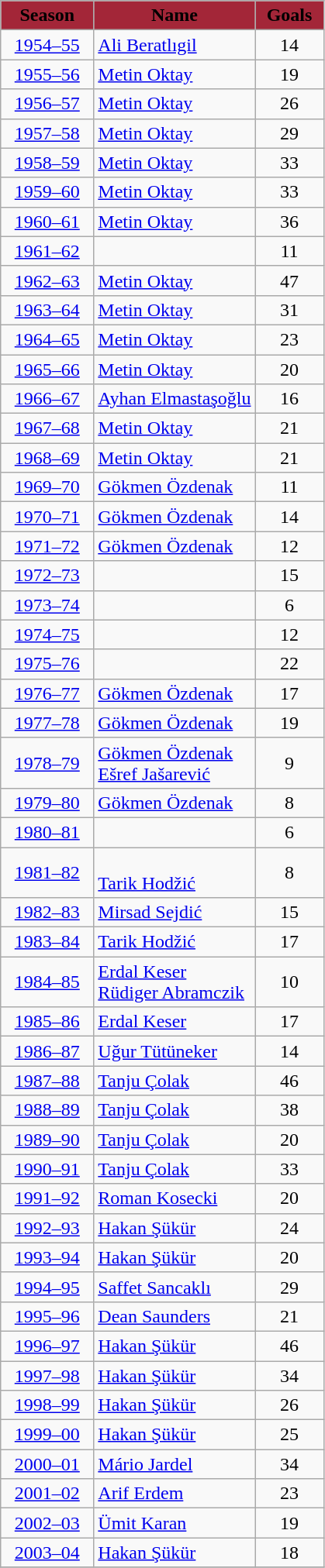<table class="wikitable">
<tr>
<th style="background:#a32638; text-align:center;"><span>Season</span></th>
<th style="background:#a32638; width:50%;"><span>Name</span></th>
<th style="background:#a32638; text-align:center;"><span>Goals</span></th>
</tr>
<tr>
<td align=center><a href='#'>1954–55</a></td>
<td> <a href='#'>Ali Beratlıgil</a></td>
<td align=center>14</td>
</tr>
<tr>
<td align=center><a href='#'>1955–56</a></td>
<td> <a href='#'>Metin Oktay</a></td>
<td align=center>19</td>
</tr>
<tr>
<td align=center><a href='#'>1956–57</a></td>
<td> <a href='#'>Metin Oktay</a></td>
<td align=center>26</td>
</tr>
<tr>
<td align=center><a href='#'>1957–58</a></td>
<td> <a href='#'>Metin Oktay</a></td>
<td align=center>29</td>
</tr>
<tr>
<td align=center><a href='#'>1958–59</a></td>
<td> <a href='#'>Metin Oktay</a></td>
<td align=center>33</td>
</tr>
<tr>
<td align=center><a href='#'>1959–60</a></td>
<td> <a href='#'>Metin Oktay</a></td>
<td align=center>33</td>
</tr>
<tr>
<td align=center><a href='#'>1960–61</a></td>
<td> <a href='#'>Metin Oktay</a></td>
<td align=center>36</td>
</tr>
<tr>
<td align=center><a href='#'>1961–62</a></td>
<td> </td>
<td align=center>11</td>
</tr>
<tr>
<td align=center><a href='#'>1962–63</a></td>
<td> <a href='#'>Metin Oktay</a></td>
<td align=center>47</td>
</tr>
<tr>
<td align=center><a href='#'>1963–64</a></td>
<td> <a href='#'>Metin Oktay</a></td>
<td align=center>31</td>
</tr>
<tr>
<td align=center><a href='#'>1964–65</a></td>
<td> <a href='#'>Metin Oktay</a></td>
<td align=center>23</td>
</tr>
<tr>
<td align=center><a href='#'>1965–66</a></td>
<td> <a href='#'>Metin Oktay</a></td>
<td align=center>20</td>
</tr>
<tr>
<td align=center><a href='#'>1966–67</a></td>
<td> <a href='#'>Ayhan Elmastaşoğlu</a></td>
<td align=center>16</td>
</tr>
<tr>
<td align=center><a href='#'>1967–68</a></td>
<td> <a href='#'>Metin Oktay</a></td>
<td align=center>21</td>
</tr>
<tr>
<td align=center><a href='#'>1968–69</a></td>
<td> <a href='#'>Metin Oktay</a></td>
<td align=center>21</td>
</tr>
<tr>
<td align=center><a href='#'>1969–70</a></td>
<td> <a href='#'>Gökmen Özdenak</a></td>
<td align=center>11</td>
</tr>
<tr>
<td align=center><a href='#'>1970–71</a></td>
<td> <a href='#'>Gökmen Özdenak</a></td>
<td align=center>14</td>
</tr>
<tr>
<td align=center><a href='#'>1971–72</a></td>
<td> <a href='#'>Gökmen Özdenak</a></td>
<td align=center>12</td>
</tr>
<tr>
<td align=center><a href='#'>1972–73</a></td>
<td> </td>
<td align=center>15</td>
</tr>
<tr>
<td align=center><a href='#'>1973–74</a></td>
<td> <br> </td>
<td align=center>6</td>
</tr>
<tr>
<td align=center><a href='#'>1974–75</a></td>
<td> </td>
<td align=center>12</td>
</tr>
<tr>
<td align=center><a href='#'>1975–76</a></td>
<td> </td>
<td align=center>22</td>
</tr>
<tr>
<td align=center><a href='#'>1976–77</a></td>
<td> <a href='#'>Gökmen Özdenak</a></td>
<td align=center>17</td>
</tr>
<tr>
<td align=center><a href='#'>1977–78</a></td>
<td> <a href='#'>Gökmen Özdenak</a></td>
<td align=center>19</td>
</tr>
<tr>
<td align=center><a href='#'>1978–79</a></td>
<td> <a href='#'>Gökmen Özdenak</a><br> <a href='#'>Ešref Jašarević</a></td>
<td align=center>9</td>
</tr>
<tr>
<td align=center><a href='#'>1979–80</a></td>
<td> <a href='#'>Gökmen Özdenak</a></td>
<td align=center>8</td>
</tr>
<tr>
<td align=center><a href='#'>1980–81</a></td>
<td> </td>
<td align=center>6</td>
</tr>
<tr>
<td align=center><a href='#'>1981–82</a></td>
<td> <br> <a href='#'>Tarik Hodžić</a></td>
<td align=center>8</td>
</tr>
<tr>
<td align=center><a href='#'>1982–83</a></td>
<td> <a href='#'>Mirsad Sejdić</a></td>
<td align=center>15</td>
</tr>
<tr>
<td align=center><a href='#'>1983–84</a></td>
<td> <a href='#'>Tarik Hodžić</a></td>
<td align=center>17</td>
</tr>
<tr>
<td align=center><a href='#'>1984–85</a></td>
<td> <a href='#'>Erdal Keser</a><br> <a href='#'>Rüdiger Abramczik</a></td>
<td align=center>10</td>
</tr>
<tr>
<td align=center><a href='#'>1985–86</a></td>
<td> <a href='#'>Erdal Keser</a></td>
<td align=center>17</td>
</tr>
<tr>
<td align=center><a href='#'>1986–87</a></td>
<td> <a href='#'>Uğur Tütüneker</a></td>
<td align=center>14</td>
</tr>
<tr>
<td align=center><a href='#'>1987–88</a></td>
<td> <a href='#'>Tanju Çolak</a></td>
<td align=center>46</td>
</tr>
<tr>
<td align=center><a href='#'>1988–89</a></td>
<td> <a href='#'>Tanju Çolak</a></td>
<td align=center>38</td>
</tr>
<tr>
<td align=center><a href='#'>1989–90</a></td>
<td> <a href='#'>Tanju Çolak</a></td>
<td align=center>20</td>
</tr>
<tr>
<td align=center><a href='#'>1990–91</a></td>
<td> <a href='#'>Tanju Çolak</a></td>
<td align=center>33</td>
</tr>
<tr>
<td align=center><a href='#'>1991–92</a></td>
<td> <a href='#'>Roman Kosecki</a></td>
<td align=center>20</td>
</tr>
<tr>
<td align=center><a href='#'>1992–93</a></td>
<td> <a href='#'>Hakan Şükür</a></td>
<td align=center>24</td>
</tr>
<tr>
<td align=center><a href='#'>1993–94</a></td>
<td> <a href='#'>Hakan Şükür</a></td>
<td align=center>20</td>
</tr>
<tr>
<td align=center><a href='#'>1994–95</a></td>
<td> <a href='#'>Saffet Sancaklı</a></td>
<td align=center>29</td>
</tr>
<tr>
<td align=center><a href='#'>1995–96</a></td>
<td> <a href='#'>Dean Saunders</a></td>
<td align=center>21</td>
</tr>
<tr>
<td align=center><a href='#'>1996–97</a></td>
<td> <a href='#'>Hakan Şükür</a></td>
<td align=center>46</td>
</tr>
<tr>
<td align=center><a href='#'>1997–98</a></td>
<td> <a href='#'>Hakan Şükür</a></td>
<td align=center>34</td>
</tr>
<tr>
<td align=center><a href='#'>1998–99</a></td>
<td> <a href='#'>Hakan Şükür</a></td>
<td align=center>26</td>
</tr>
<tr>
<td align=center><a href='#'>1999–00</a></td>
<td> <a href='#'>Hakan Şükür</a></td>
<td align=center>25</td>
</tr>
<tr>
<td align=center><a href='#'>2000–01</a></td>
<td> <a href='#'>Mário Jardel</a></td>
<td align=center>34</td>
</tr>
<tr>
<td align=center><a href='#'>2001–02</a></td>
<td> <a href='#'>Arif Erdem</a></td>
<td align=center>23</td>
</tr>
<tr>
<td align=center><a href='#'>2002–03</a></td>
<td> <a href='#'>Ümit Karan</a></td>
<td align=center>19</td>
</tr>
<tr>
<td align=center><a href='#'>2003–04</a></td>
<td> <a href='#'>Hakan Şükür</a></td>
<td align=center>18</td>
</tr>
<tr>
</tr>
</table>
